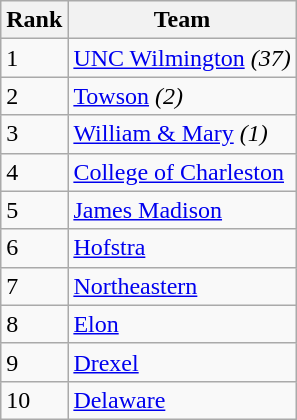<table class="wikitable">
<tr>
<th>Rank</th>
<th>Team</th>
</tr>
<tr>
<td>1</td>
<td><a href='#'>UNC Wilmington</a> <em>(37)</em></td>
</tr>
<tr>
<td>2</td>
<td><a href='#'>Towson</a> <em>(2)</em></td>
</tr>
<tr>
<td>3</td>
<td><a href='#'>William & Mary</a> <em>(1)</em></td>
</tr>
<tr>
<td>4</td>
<td><a href='#'>College of Charleston</a></td>
</tr>
<tr>
<td>5</td>
<td><a href='#'>James Madison</a></td>
</tr>
<tr>
<td>6</td>
<td><a href='#'>Hofstra</a></td>
</tr>
<tr>
<td>7</td>
<td><a href='#'>Northeastern</a></td>
</tr>
<tr>
<td>8</td>
<td><a href='#'>Elon</a></td>
</tr>
<tr>
<td>9</td>
<td><a href='#'>Drexel</a></td>
</tr>
<tr>
<td>10</td>
<td><a href='#'>Delaware</a></td>
</tr>
</table>
